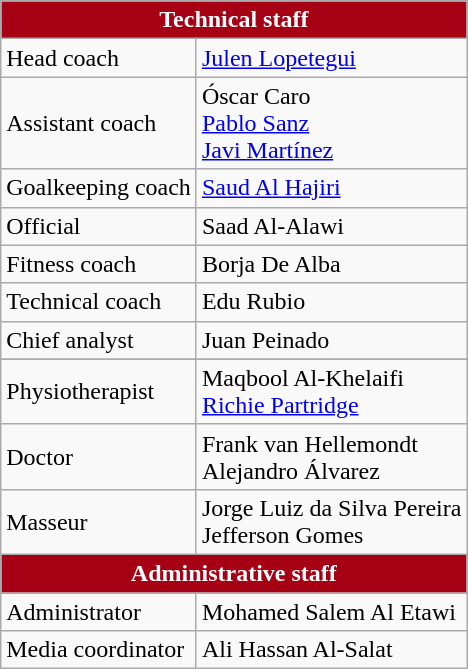<table class="wikitable">
<tr>
<th colspan="2" style="color:#FFFFFF;background:#A60014">Technical staff</th>
</tr>
<tr>
<td>Head coach</td>
<td> <a href='#'>Julen Lopetegui</a></td>
</tr>
<tr>
<td>Assistant coach</td>
<td> Óscar Caro <br>  <a href='#'>Pablo Sanz</a> <br>  <a href='#'>Javi Martínez</a></td>
</tr>
<tr>
<td>Goalkeeping coach</td>
<td> <a href='#'>Saud Al Hajiri</a></td>
</tr>
<tr>
<td>Official</td>
<td> Saad Al-Alawi</td>
</tr>
<tr>
<td>Fitness coach</td>
<td> Borja De Alba <br></td>
</tr>
<tr>
<td>Technical coach</td>
<td> Edu Rubio <br></td>
</tr>
<tr>
<td>Chief analyst</td>
<td> Juan Peinado</td>
</tr>
<tr>
</tr>
<tr>
<td>Physiotherapist</td>
<td> Maqbool Al-Khelaifi <br>  <a href='#'>Richie Partridge</a></td>
</tr>
<tr>
<td>Doctor</td>
<td> Frank van Hellemondt <br>  Alejandro Álvarez</td>
</tr>
<tr>
<td>Masseur</td>
<td> Jorge Luiz da Silva Pereira <br>  Jefferson Gomes</td>
</tr>
<tr>
<th colspan="2" style="color:#FFFFFF;background:#A60014">Administrative staff</th>
</tr>
<tr>
<td>Administrator</td>
<td> Mohamed Salem Al Etawi</td>
</tr>
<tr>
<td>Media coordinator</td>
<td> Ali Hassan Al-Salat</td>
</tr>
</table>
